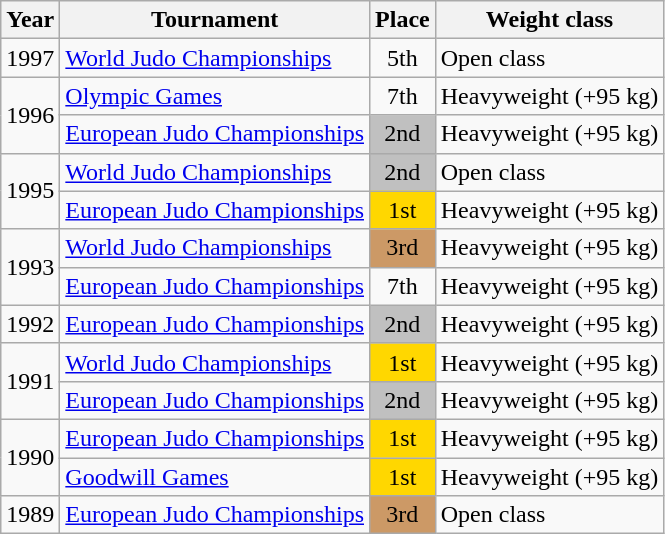<table class=wikitable>
<tr>
<th>Year</th>
<th>Tournament</th>
<th>Place</th>
<th>Weight class</th>
</tr>
<tr>
<td>1997</td>
<td><a href='#'>World Judo Championships</a></td>
<td align="center">5th</td>
<td>Open class</td>
</tr>
<tr>
<td rowspan=2>1996</td>
<td><a href='#'>Olympic Games</a></td>
<td align="center">7th</td>
<td>Heavyweight (+95 kg)</td>
</tr>
<tr>
<td><a href='#'>European Judo Championships</a></td>
<td bgcolor="silver" align="center">2nd</td>
<td>Heavyweight (+95 kg)</td>
</tr>
<tr>
<td rowspan=2>1995</td>
<td><a href='#'>World Judo Championships</a></td>
<td bgcolor="silver" align="center">2nd</td>
<td>Open class</td>
</tr>
<tr>
<td><a href='#'>European Judo Championships</a></td>
<td bgcolor="gold" align="center">1st</td>
<td>Heavyweight (+95 kg)</td>
</tr>
<tr>
<td rowspan=2>1993</td>
<td><a href='#'>World Judo Championships</a></td>
<td bgcolor="cc9966" align="center">3rd</td>
<td>Heavyweight (+95 kg)</td>
</tr>
<tr>
<td><a href='#'>European Judo Championships</a></td>
<td align="center">7th</td>
<td>Heavyweight (+95 kg)</td>
</tr>
<tr>
<td>1992</td>
<td><a href='#'>European Judo Championships</a></td>
<td bgcolor="silver" align="center">2nd</td>
<td>Heavyweight (+95 kg)</td>
</tr>
<tr>
<td rowspan=2>1991</td>
<td><a href='#'>World Judo Championships</a></td>
<td bgcolor="gold" align="center">1st</td>
<td>Heavyweight (+95 kg)</td>
</tr>
<tr>
<td><a href='#'>European Judo Championships</a></td>
<td bgcolor="silver" align="center">2nd</td>
<td>Heavyweight (+95 kg)</td>
</tr>
<tr>
<td rowspan=2>1990</td>
<td><a href='#'>European Judo Championships</a></td>
<td bgcolor="gold" align="center">1st</td>
<td>Heavyweight (+95 kg)</td>
</tr>
<tr>
<td><a href='#'>Goodwill Games</a></td>
<td bgcolor="gold" align="center">1st</td>
<td>Heavyweight (+95 kg)</td>
</tr>
<tr>
<td>1989</td>
<td><a href='#'>European Judo Championships</a></td>
<td bgcolor="cc9966" align="center">3rd</td>
<td>Open class</td>
</tr>
</table>
